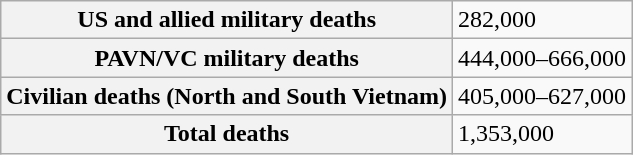<table class="wikitable">
<tr>
<th>US and allied military deaths</th>
<td>282,000</td>
</tr>
<tr>
<th>PAVN/VC military deaths</th>
<td>444,000–666,000</td>
</tr>
<tr>
<th>Civilian deaths (North and South Vietnam)</th>
<td>405,000–627,000</td>
</tr>
<tr>
<th>Total deaths</th>
<td>1,353,000</td>
</tr>
</table>
